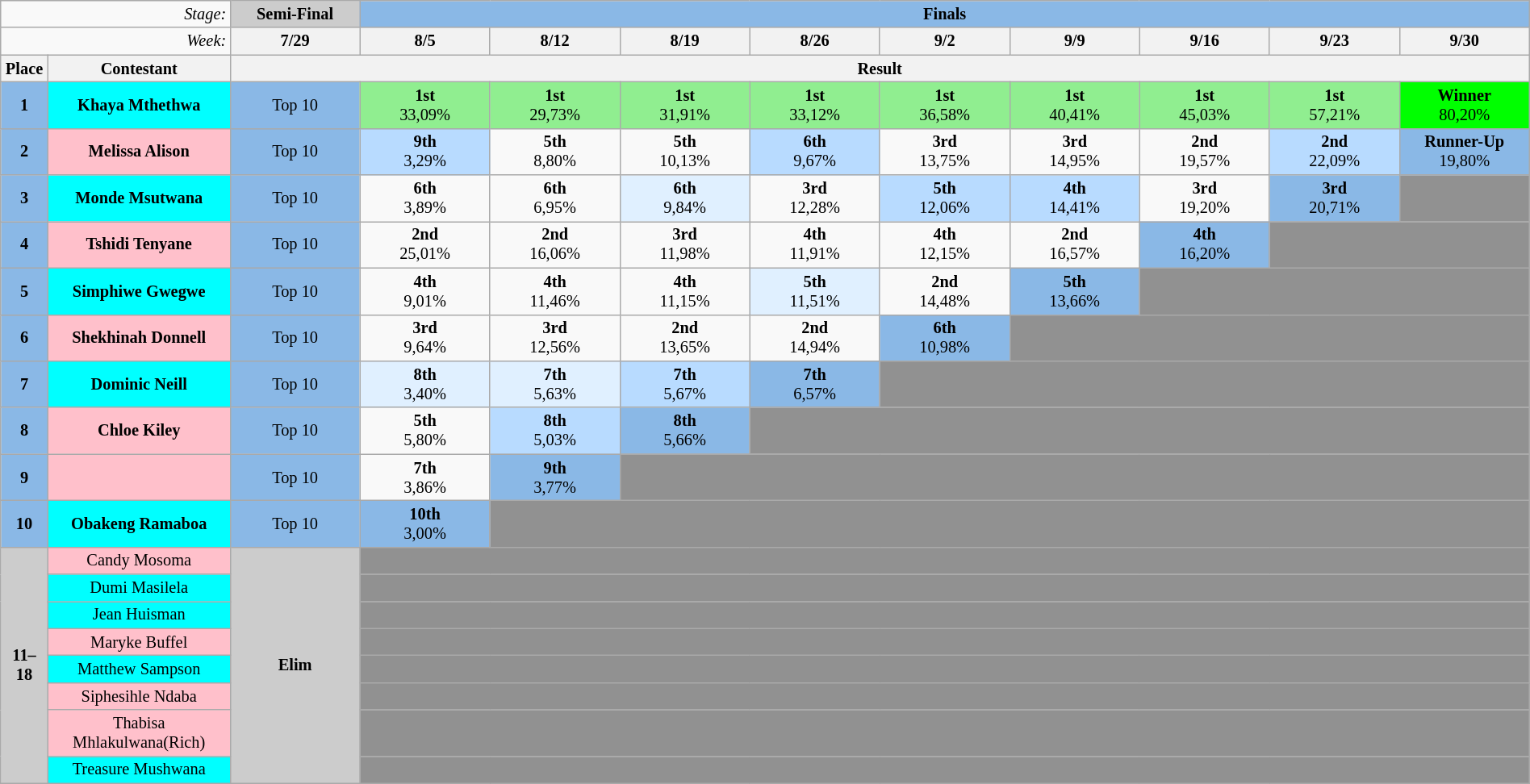<table class="wikitable" style="margin:1em auto; text-align:center; font-size:85%">
<tr>
<td colspan="2" style="text-align:right;"><em>Stage:</em></td>
<td colspan="1" style="background:#cccccc;"><strong>Semi-Final</strong></td>
<td colspan="9" style="background:#8ab8e6;"><strong>Finals</strong></td>
</tr>
<tr>
<td colspan="2" style="text-align:right;"><em>Week:</em></td>
<th style="width:8.5%">7/29</th>
<th style="width:8.5%">8/5</th>
<th style="width:8.5%">8/12</th>
<th style="width:8.5%">8/19</th>
<th style="width:8.5%">8/26</th>
<th style="width:8.5%">9/2</th>
<th style="width:8.5%">9/9</th>
<th style="width:8.5%">9/16</th>
<th style="width:8.5%">9/23</th>
<th style="width:8.5%">9/30</th>
</tr>
<tr>
<th>Place</th>
<th>Contestant</th>
<th colspan="14">Result</th>
</tr>
<tr>
<td style="background:#8ab8e6;"><strong>1</strong></td>
<td style="background:cyan;"><strong>Khaya Mthethwa</strong></td>
<td bgcolor="#8ab8e6">Top 10</td>
<td style="background:lightgreen;"><strong>1st</strong><br>33,09%</td>
<td style="background:lightgreen;"><strong>1st</strong><br>29,73%</td>
<td style="background:lightgreen;"><strong>1st</strong><br>31,91%</td>
<td style="background:lightgreen;"><strong>1st</strong><br>33,12%</td>
<td style="background:lightgreen;"><strong>1st</strong><br>36,58%</td>
<td style="background:lightgreen;"><strong>1st</strong><br>40,41%</td>
<td style="background:lightgreen;"><strong>1st</strong><br>45,03%</td>
<td style="background:lightgreen;"><strong>1st</strong><br>57,21%</td>
<td style="background:lime;"><strong>Winner</strong><br>80,20%</td>
</tr>
<tr>
<td style="background:#8ab8e6;"><strong>2</strong></td>
<td style="background:pink;"><strong>Melissa Alison</strong></td>
<td bgcolor="#8ab8e6">Top 10</td>
<td bgcolor="#b8dbff"><strong>9th</strong><br>3,29%</td>
<td><strong>5th</strong><br>8,80%</td>
<td><strong>5th</strong><br>10,13%</td>
<td bgcolor="#b8dbff"><strong>6th</strong><br>9,67%</td>
<td><strong>3rd</strong><br>13,75%</td>
<td><strong>3rd</strong><br>14,95%</td>
<td><strong>2nd</strong><br>19,57%</td>
<td bgcolor="#b8dbff"><strong>2nd</strong><br>22,09%</td>
<td style="background:#8ab8e6;"><strong>Runner-Up</strong><br>19,80%</td>
</tr>
<tr>
<td style="background:#8ab8e6;"><strong>3</strong></td>
<td style="background:cyan;"><strong>Monde Msutwana</strong></td>
<td bgcolor="#8ab8e6">Top 10</td>
<td><strong>6th</strong><br>3,89%</td>
<td><strong>6th</strong><br>6,95%</td>
<td bgcolor="#e0f0ff"><strong>6th</strong><br>9,84%</td>
<td><strong>3rd</strong><br>12,28%</td>
<td bgcolor="#b8dbff"><strong>5th</strong><br>12,06%</td>
<td bgcolor="#b8dbff"><strong>4th</strong><br>14,41%</td>
<td><strong>3rd</strong><br>19,20%</td>
<td style="background:#8ab8e6;"><strong>3rd</strong><br>20,71%</td>
<td style="background:#919191;"></td>
</tr>
<tr>
<td style="background:#8ab8e6;"><strong>4</strong></td>
<td style="background:pink;"><strong>Tshidi Tenyane</strong></td>
<td bgcolor="#8ab8e6">Top 10</td>
<td><strong>2nd</strong><br>25,01%</td>
<td><strong>2nd</strong><br>16,06%</td>
<td><strong>3rd</strong><br>11,98%</td>
<td><strong>4th</strong><br>11,91%</td>
<td><strong>4th</strong><br>12,15%</td>
<td><strong>2nd</strong><br>16,57%</td>
<td style="background:#8ab8e6;"><strong>4th</strong><br>16,20%</td>
<td style="background:#919191;" colspan="2"></td>
</tr>
<tr>
<td style="background:#8ab8e6;"><strong>5</strong></td>
<td style="background:cyan;"><strong>Simphiwe Gwegwe</strong></td>
<td bgcolor="#8ab8e6">Top 10</td>
<td><strong>4th</strong><br>9,01%</td>
<td><strong>4th</strong><br>11,46%</td>
<td><strong>4th</strong><br>11,15%</td>
<td bgcolor="#e0f0ff"><strong>5th</strong><br>11,51%</td>
<td><strong>2nd</strong><br>14,48%</td>
<td style="background:#8ab8e6;"><strong>5th</strong><br>13,66%</td>
<td style="background:#919191;" colspan="3"></td>
</tr>
<tr>
<td style="background:#8ab8e6;"><strong>6</strong></td>
<td style="background:pink;"><strong>Shekhinah Donnell</strong></td>
<td bgcolor="#8ab8e6">Top 10</td>
<td><strong>3rd</strong><br>9,64%</td>
<td><strong>3rd</strong><br>12,56%</td>
<td><strong>2nd</strong><br>13,65%</td>
<td><strong>2nd</strong><br>14,94%</td>
<td style="background:#8ab8e6;"><strong>6th</strong><br>10,98%</td>
<td style="background:#919191;" colspan="4"></td>
</tr>
<tr>
<td style="background:#8ab8e6;"><strong>7</strong></td>
<td style="background:cyan;"><strong>Dominic Neill</strong></td>
<td bgcolor="#8ab8e6">Top 10</td>
<td bgcolor="#e0f0ff"><strong>8th</strong><br>3,40%</td>
<td bgcolor="#e0f0ff"><strong>7th</strong><br>5,63%</td>
<td bgcolor="#b8dbff"><strong>7th</strong><br>5,67%</td>
<td style="background:#8ab8e6;"><strong>7th</strong><br>6,57%</td>
<td style="background:#919191;" colspan="5"></td>
</tr>
<tr>
<td style="background:#8ab8e6;"><strong>8</strong></td>
<td style="background:pink;"><strong>Chloe Kiley</strong></td>
<td bgcolor="#8ab8e6">Top 10</td>
<td><strong>5th</strong><br>5,80%</td>
<td bgcolor="#b8dbff"><strong>8th</strong><br>5,03%</td>
<td style="background:#8ab8e6;"><strong>8th</strong><br>5,66%</td>
<td style="background:#919191;" colspan="6"></td>
</tr>
<tr>
<td style="background:#8ab8e6;"><strong>9</strong></td>
<td style="background:pink;"><strong></strong></td>
<td bgcolor="#8ab8e6">Top 10</td>
<td><strong>7th</strong><br>3,86%</td>
<td style="background:#8ab8e6;"><strong>9th</strong><br>3,77%</td>
<td style="background:#919191;" colspan="7"></td>
</tr>
<tr>
<td style="background:#8ab8e6;"><strong>10</strong></td>
<td style="background:cyan;"><strong>Obakeng Ramaboa</strong></td>
<td bgcolor="#8ab8e6">Top 10</td>
<td style="background:#8ab8e6;"><strong>10th</strong><br>3,00%</td>
<td style="background:#919191;" colspan="8"></td>
</tr>
<tr>
<td style="background:#ccc;" rowspan="8"><strong>11–18</strong></td>
<td style="background:pink;">Candy Mosoma</td>
<td style="background:#ccc;" rowspan="8"><strong>Elim</strong></td>
<td style="background:#919191;" colspan="9"></td>
</tr>
<tr>
<td style="background:cyan;">Dumi Masilela</td>
<td style="background:#919191;" colspan="9"></td>
</tr>
<tr>
<td style="background:cyan;">Jean Huisman</td>
<td style="background:#919191;" colspan="9"></td>
</tr>
<tr>
<td style="background:pink;">Maryke Buffel</td>
<td style="background:#919191;" colspan="9"></td>
</tr>
<tr>
<td style="background:cyan;">Matthew Sampson</td>
<td style="background:#919191;" colspan="9"></td>
</tr>
<tr>
<td style="background:pink;">Siphesihle Ndaba</td>
<td style="background:#919191;" colspan="9"></td>
</tr>
<tr>
<td style="background:pink;">Thabisa Mhlakulwana(Rich)</td>
<td style="background:#919191;" colspan="9"></td>
</tr>
<tr>
<td style="background:cyan;">Treasure Mushwana</td>
<td style="background:#919191;" colspan="9"></td>
</tr>
</table>
